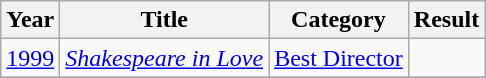<table class="wikitable">
<tr>
<th>Year</th>
<th>Title</th>
<th>Category</th>
<th>Result</th>
</tr>
<tr>
<td><a href='#'>1999</a></td>
<td><em><a href='#'>Shakespeare in Love</a></em></td>
<td><a href='#'>Best Director</a></td>
<td></td>
</tr>
<tr>
</tr>
</table>
